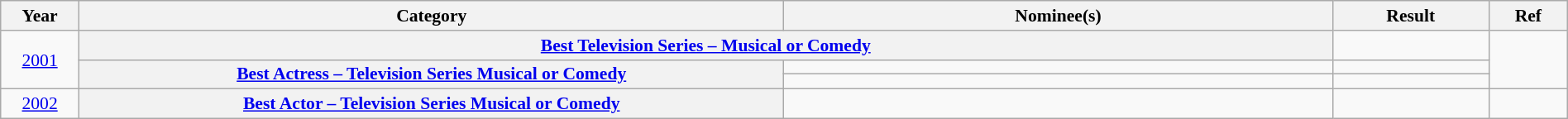<table class="wikitable plainrowheaders" style="font-size: 90%; text-align:center" width=100%>
<tr>
<th width="5%">Year</th>
<th width="45%">Category</th>
<th width="35%">Nominee(s)</th>
<th width="10%">Result</th>
<th width="5%">Ref</th>
</tr>
<tr>
<td align=center rowspan="3"><a href='#'>2001</a></td>
<th scope="row" style="text-align:center" colspan="2"><a href='#'>Best Television Series – Musical or Comedy</a></th>
<td></td>
<td align=center rowspan="3"></td>
</tr>
<tr>
<th scope="row" style="text-align:center" rowspan="2"><a href='#'>Best Actress – Television Series Musical or Comedy</a></th>
<td></td>
<td></td>
</tr>
<tr>
<td></td>
<td></td>
</tr>
<tr>
<td align=center><a href='#'>2002</a></td>
<th scope="row" style="text-align:center"><a href='#'>Best Actor – Television Series Musical or Comedy</a></th>
<td></td>
<td></td>
<td align=center></td>
</tr>
</table>
